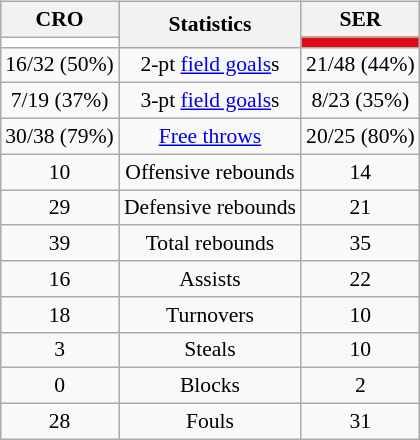<table style="width:100%;">
<tr>
<td valign=top align=right width=33%><br>













</td>
<td style="vertical-align:top; align:center; width:33%;"><br><table style="width:100%;">
<tr>
<td style="width=50%;"></td>
<td></td>
<td style="width=50%;"></td>
</tr>
</table>
<table class="wikitable" style="font-size:90%; text-align:center; margin:auto">
<tr>
<th>CRO</th>
<th rowspan=2>Statistics</th>
<th>SER</th>
</tr>
<tr>
<td style="background:#FFFFFF;"></td>
<td style="background:#E30A17;"></td>
</tr>
<tr>
<td>16/32 (50%)</td>
<td>2-pt <a href='#'>field goals</a>s</td>
<td>21/48 (44%)</td>
</tr>
<tr>
<td>7/19 (37%)</td>
<td>3-pt <a href='#'>field goals</a>s</td>
<td>8/23 (35%)</td>
</tr>
<tr>
<td>30/38 (79%)</td>
<td><a href='#'>Free throws</a></td>
<td>20/25 (80%)</td>
</tr>
<tr>
<td>10</td>
<td>Offensive rebounds</td>
<td>14</td>
</tr>
<tr>
<td>29</td>
<td>Defensive rebounds</td>
<td>21</td>
</tr>
<tr>
<td>39</td>
<td>Total rebounds</td>
<td>35</td>
</tr>
<tr>
<td>16</td>
<td>Assists</td>
<td>22</td>
</tr>
<tr>
<td>18</td>
<td>Turnovers</td>
<td>10</td>
</tr>
<tr>
<td>3</td>
<td>Steals</td>
<td>10</td>
</tr>
<tr>
<td>0</td>
<td>Blocks</td>
<td>2</td>
</tr>
<tr>
<td>28</td>
<td>Fouls</td>
<td>31</td>
</tr>
</table>
</td>
<td style="vertical-align:top; align:left; width:33%;"><br>













</td>
</tr>
</table>
